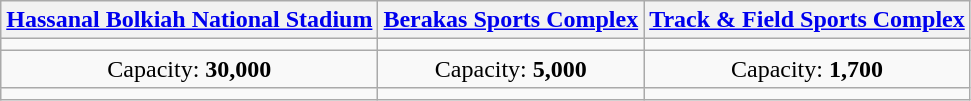<table class="wikitable" style="text-align:center">
<tr>
<th><a href='#'>Hassanal Bolkiah National Stadium</a></th>
<th><a href='#'>Berakas Sports Complex</a></th>
<th><a href='#'>Track & Field Sports Complex</a></th>
</tr>
<tr>
<td></td>
<td></td>
<td></td>
</tr>
<tr>
<td>Capacity: <strong>30,000</strong></td>
<td>Capacity: <strong>5,000</strong></td>
<td>Capacity: <strong>1,700</strong></td>
</tr>
<tr>
<td></td>
<td></td>
<td></td>
</tr>
</table>
